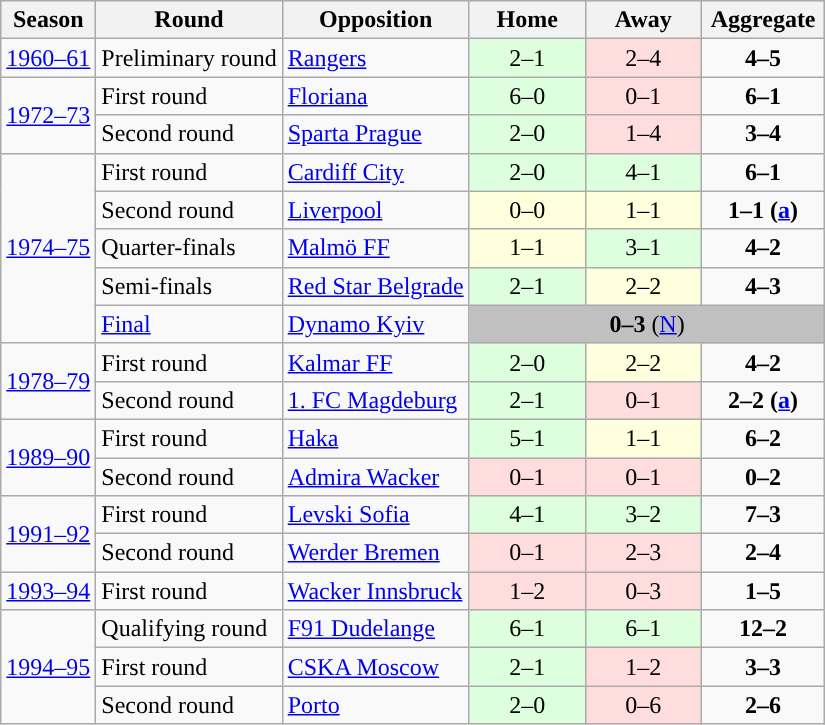<table class="wikitable">
<tr>
<th>Season</th>
<th>Round</th>
<th>Opposition</th>
<th width=70>Home</th>
<th width=70>Away</th>
<th width=75>Aggregate</th>
</tr>
<tr>
<td><a href='#'>1960–61</a></td>
<td>Preliminary round</td>
<td> <a href='#'>Rangers</a></td>
<td style="text-align:center; background:#dfd;">2–1</td>
<td style="text-align:center; background:#fdd;">2–4</td>
<td style="text-align:center;"><strong>4–5</strong></td>
</tr>
<tr>
<td rowspan=2><a href='#'>1972–73</a></td>
<td>First round</td>
<td> <a href='#'>Floriana</a></td>
<td style="text-align:center; background:#dfd;">6–0</td>
<td style="text-align:center; background:#fdd;">0–1</td>
<td style="text-align:center;"><strong>6–1</strong></td>
</tr>
<tr>
<td>Second round</td>
<td> <a href='#'>Sparta Prague</a></td>
<td style="text-align:center; background:#dfd;">2–0</td>
<td style="text-align:center; background:#fdd;">1–4</td>
<td style="text-align:center;"><strong>3–4</strong></td>
</tr>
<tr>
<td rowspan=5><a href='#'>1974–75</a></td>
<td>First round</td>
<td> <a href='#'>Cardiff City</a></td>
<td style="text-align:center; background:#dfd;">2–0</td>
<td style="text-align:center; background:#dfd;">4–1</td>
<td style="text-align:center;"><strong>6–1</strong></td>
</tr>
<tr>
<td>Second round</td>
<td> <a href='#'>Liverpool</a></td>
<td style="text-align:center; background:#ffd;">0–0</td>
<td style="text-align:center; background:#ffd;">1–1</td>
<td style="text-align:center;"><strong>1–1 (<a href='#'>a</a>)</strong></td>
</tr>
<tr>
<td>Quarter-finals</td>
<td> <a href='#'>Malmö FF</a></td>
<td style="text-align:center; background:#ffd;">1–1</td>
<td style="text-align:center; background:#dfd;">3–1</td>
<td style="text-align:center;"><strong>4–2</strong></td>
</tr>
<tr>
<td>Semi-finals</td>
<td> <a href='#'>Red Star Belgrade</a></td>
<td style="text-align:center; background:#dfd;">2–1</td>
<td style="text-align:center; background:#ffd;">2–2</td>
<td style="text-align:center;"><strong>4–3</strong></td>
</tr>
<tr>
<td><a href='#'>Final</a></td>
<td> <a href='#'>Dynamo Kyiv</a></td>
<td colspan=3 bgcolor=Silver style="text-align:center;"><strong>0–3</strong> (<a href='#'>N</a>)</td>
</tr>
<tr>
<td rowspan=2><a href='#'>1978–79</a></td>
<td>First round</td>
<td> <a href='#'>Kalmar FF</a></td>
<td style="text-align:center; background:#dfd;">2–0</td>
<td style="text-align:center; background:#ffd;">2–2</td>
<td style="text-align:center;"><strong>4–2</strong></td>
</tr>
<tr>
<td>Second round</td>
<td> <a href='#'>1. FC Magdeburg</a></td>
<td style="text-align:center; background:#dfd;">2–1</td>
<td style="text-align:center; background:#fdd;">0–1</td>
<td style="text-align:center;"><strong>2–2 (<a href='#'>a</a>)</strong></td>
</tr>
<tr>
<td rowspan=2><a href='#'>1989–90</a></td>
<td>First round</td>
<td> <a href='#'>Haka</a></td>
<td style="text-align:center; background:#dfd;">5–1</td>
<td style="text-align:center; background:#ffd;">1–1</td>
<td style="text-align:center;"><strong>6–2</strong></td>
</tr>
<tr>
<td>Second round</td>
<td> <a href='#'>Admira Wacker</a></td>
<td style="text-align:center; background:#fdd;">0–1</td>
<td style="text-align:center; background:#fdd;">0–1</td>
<td style="text-align:center;"><strong>0–2</strong></td>
</tr>
<tr>
<td rowspan=2><a href='#'>1991–92</a></td>
<td>First round</td>
<td> <a href='#'>Levski Sofia</a></td>
<td style="text-align:center; background:#dfd;">4–1</td>
<td style="text-align:center; background:#dfd;">3–2</td>
<td style="text-align:center;"><strong>7–3</strong></td>
</tr>
<tr>
<td>Second round</td>
<td> <a href='#'>Werder Bremen</a></td>
<td style="text-align:center; background:#fdd;">0–1</td>
<td style="text-align:center; background:#fdd;">2–3</td>
<td style="text-align:center;"><strong>2–4</strong></td>
</tr>
<tr>
<td><a href='#'>1993–94</a></td>
<td>First round</td>
<td> <a href='#'>Wacker Innsbruck</a></td>
<td style="text-align:center; background:#fdd;">1–2</td>
<td style="text-align:center; background:#fdd;">0–3</td>
<td style="text-align:center;"><strong>1–5</strong></td>
</tr>
<tr>
<td rowspan=3><a href='#'>1994–95</a></td>
<td>Qualifying round</td>
<td> <a href='#'>F91 Dudelange</a></td>
<td style="text-align:center; background:#dfd;">6–1</td>
<td style="text-align:center; background:#dfd;">6–1</td>
<td style="text-align:center;"><strong>12–2</strong></td>
</tr>
<tr>
<td>First round</td>
<td> <a href='#'>CSKA Moscow</a></td>
<td style="text-align:center; background:#dfd;">2–1</td>
<td style="text-align:center; background:#fdd;">1–2</td>
<td style="text-align:center;"><strong>3–3 </strong></td>
</tr>
<tr>
<td>Second round</td>
<td> <a href='#'>Porto</a></td>
<td style="text-align:center; background:#dfd;">2–0</td>
<td style="text-align:center; background:#fdd;">0–6</td>
<td style="text-align:center;"><strong>2–6</strong></td>
</tr>
</table>
